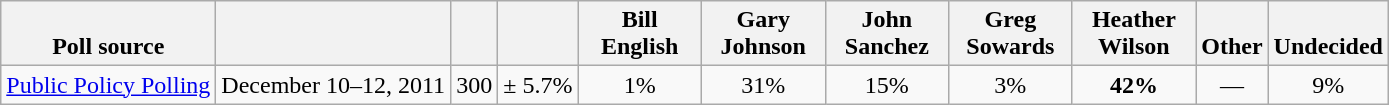<table class="wikitable" style="text-align:center">
<tr valign= bottom>
<th>Poll source</th>
<th></th>
<th></th>
<th></th>
<th style="width:75px;">Bill<br>English</th>
<th style="width:75px;">Gary<br>Johnson</th>
<th style="width:75px;">John<br>Sanchez</th>
<th style="width:75px;">Greg<br>Sowards</th>
<th style="width:75px;">Heather<br>Wilson</th>
<th>Other</th>
<th>Undecided</th>
</tr>
<tr>
<td align=left><a href='#'>Public Policy Polling</a></td>
<td>December 10–12, 2011</td>
<td>300</td>
<td>± 5.7%</td>
<td>1%</td>
<td>31%</td>
<td>15%</td>
<td>3%</td>
<td><strong>42%</strong></td>
<td>—</td>
<td>9%</td>
</tr>
</table>
